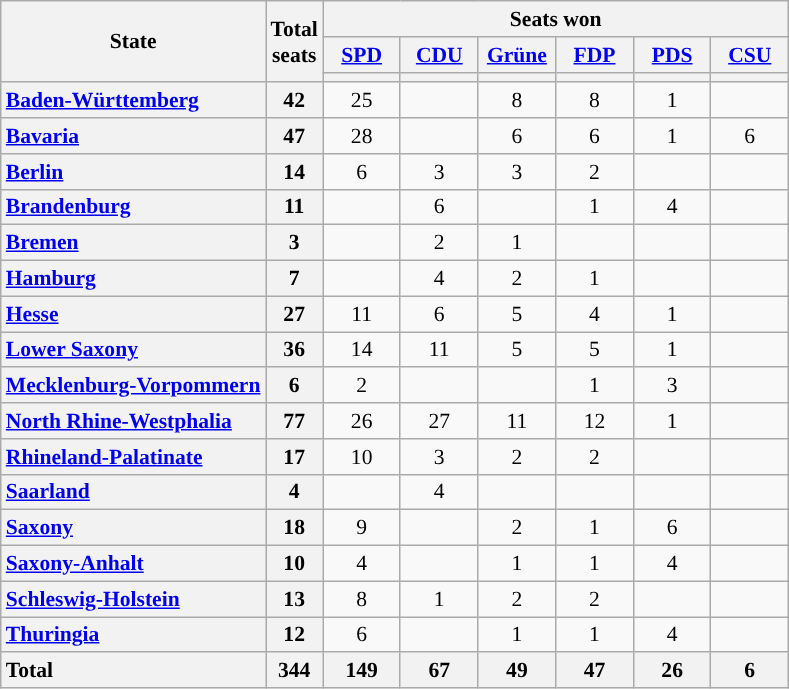<table class="wikitable" style="text-align:center; font-size: 0.9em;">
<tr>
<th rowspan="3">State</th>
<th rowspan="3">Total<br>seats</th>
<th colspan="6">Seats won</th>
</tr>
<tr>
<th class="unsortable" style="width:45px;"><a href='#'>SPD</a></th>
<th class="unsortable" style="width:45px;"><a href='#'>CDU</a></th>
<th class="unsortable" style="width:45px;"><a href='#'>Grüne</a></th>
<th class="unsortable" style="width:45px;"><a href='#'>FDP</a></th>
<th class="unsortable" style="width:45px;"><a href='#'>PDS</a></th>
<th class="unsortable" style="width:45px;"><a href='#'>CSU</a></th>
</tr>
<tr>
<th style="background:"></th>
<th style="background:"></th>
<th style="background:"></th>
<th style="background:"></th>
<th style="background:"></th>
<th style="background:"></th>
</tr>
<tr>
<th style="text-align: left;"><a href='#'>Baden-Württemberg</a></th>
<th>42</th>
<td>25</td>
<td></td>
<td>8</td>
<td>8</td>
<td>1</td>
<td></td>
</tr>
<tr>
<th style="text-align: left;"><a href='#'>Bavaria</a></th>
<th>47</th>
<td>28</td>
<td></td>
<td>6</td>
<td>6</td>
<td>1</td>
<td>6</td>
</tr>
<tr>
<th style="text-align: left;"><a href='#'>Berlin</a></th>
<th>14</th>
<td>6</td>
<td>3</td>
<td>3</td>
<td>2</td>
<td></td>
<td></td>
</tr>
<tr>
<th style="text-align: left;"><a href='#'>Brandenburg</a></th>
<th>11</th>
<td></td>
<td>6</td>
<td></td>
<td>1</td>
<td>4</td>
<td></td>
</tr>
<tr>
<th style="text-align: left;"><a href='#'>Bremen</a></th>
<th>3</th>
<td></td>
<td>2</td>
<td>1</td>
<td></td>
<td></td>
<td></td>
</tr>
<tr>
<th style="text-align: left;"><a href='#'>Hamburg</a></th>
<th>7</th>
<td></td>
<td>4</td>
<td>2</td>
<td>1</td>
<td></td>
<td></td>
</tr>
<tr>
<th style="text-align: left;"><a href='#'>Hesse</a></th>
<th>27</th>
<td>11</td>
<td>6</td>
<td>5</td>
<td>4</td>
<td>1</td>
<td></td>
</tr>
<tr>
<th style="text-align: left;"><a href='#'>Lower Saxony</a></th>
<th>36</th>
<td>14</td>
<td>11</td>
<td>5</td>
<td>5</td>
<td>1</td>
<td></td>
</tr>
<tr>
<th style="text-align: left;"><a href='#'>Mecklenburg-Vorpommern</a></th>
<th>6</th>
<td>2</td>
<td></td>
<td></td>
<td>1</td>
<td>3</td>
<td></td>
</tr>
<tr>
<th style="text-align: left;"><a href='#'>North Rhine-Westphalia</a></th>
<th>77</th>
<td>26</td>
<td>27</td>
<td>11</td>
<td>12</td>
<td>1</td>
<td></td>
</tr>
<tr class="sortbottom">
<th style="text-align: left;"><a href='#'>Rhineland-Palatinate</a></th>
<th>17</th>
<td>10</td>
<td>3</td>
<td>2</td>
<td>2</td>
<td></td>
<td></td>
</tr>
<tr>
<th style="text-align: left;"><a href='#'>Saarland</a></th>
<th>4</th>
<td></td>
<td>4</td>
<td></td>
<td></td>
<td></td>
<td></td>
</tr>
<tr>
<th style="text-align: left;"><a href='#'>Saxony</a></th>
<th>18</th>
<td>9</td>
<td></td>
<td>2</td>
<td>1</td>
<td>6</td>
<td></td>
</tr>
<tr>
<th style="text-align: left;"><a href='#'>Saxony-Anhalt</a></th>
<th>10</th>
<td>4</td>
<td></td>
<td>1</td>
<td>1</td>
<td>4</td>
<td></td>
</tr>
<tr>
<th style="text-align: left;"><a href='#'>Schleswig-Holstein</a></th>
<th>13</th>
<td>8</td>
<td>1</td>
<td>2</td>
<td>2</td>
<td></td>
<td></td>
</tr>
<tr>
<th style="text-align: left;"><a href='#'>Thuringia</a></th>
<th>12</th>
<td>6</td>
<td></td>
<td>1</td>
<td>1</td>
<td>4</td>
<td></td>
</tr>
<tr>
<th style="text-align: left;">Total</th>
<th>344</th>
<th>149</th>
<th>67</th>
<th>49</th>
<th>47</th>
<th>26</th>
<th>6</th>
</tr>
</table>
